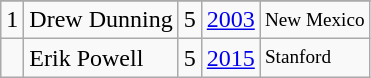<table class="wikitable">
<tr>
</tr>
<tr>
<td>1</td>
<td>Drew Dunning</td>
<td>5</td>
<td><a href='#'>2003</a></td>
<td style="font-size:80%;">New Mexico</td>
</tr>
<tr>
<td></td>
<td>Erik Powell</td>
<td>5</td>
<td><a href='#'>2015</a></td>
<td style="font-size:80%;">Stanford</td>
</tr>
</table>
